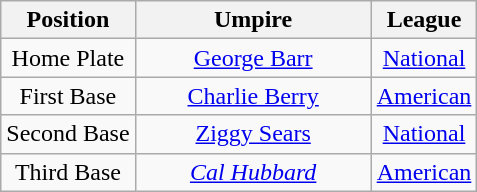<table class="wikitable" style="font-size: 100%; text-align:center;">
<tr>
<th>Position</th>
<th width="150">Umpire</th>
<th>League</th>
</tr>
<tr>
<td>Home Plate</td>
<td><a href='#'>George Barr</a></td>
<td><a href='#'>National</a></td>
</tr>
<tr>
<td>First Base</td>
<td><a href='#'>Charlie Berry</a></td>
<td><a href='#'>American</a></td>
</tr>
<tr>
<td>Second Base</td>
<td><a href='#'>Ziggy Sears</a></td>
<td><a href='#'>National</a></td>
</tr>
<tr>
<td>Third Base</td>
<td><em><a href='#'>Cal Hubbard</a></em></td>
<td><a href='#'>American</a></td>
</tr>
</table>
